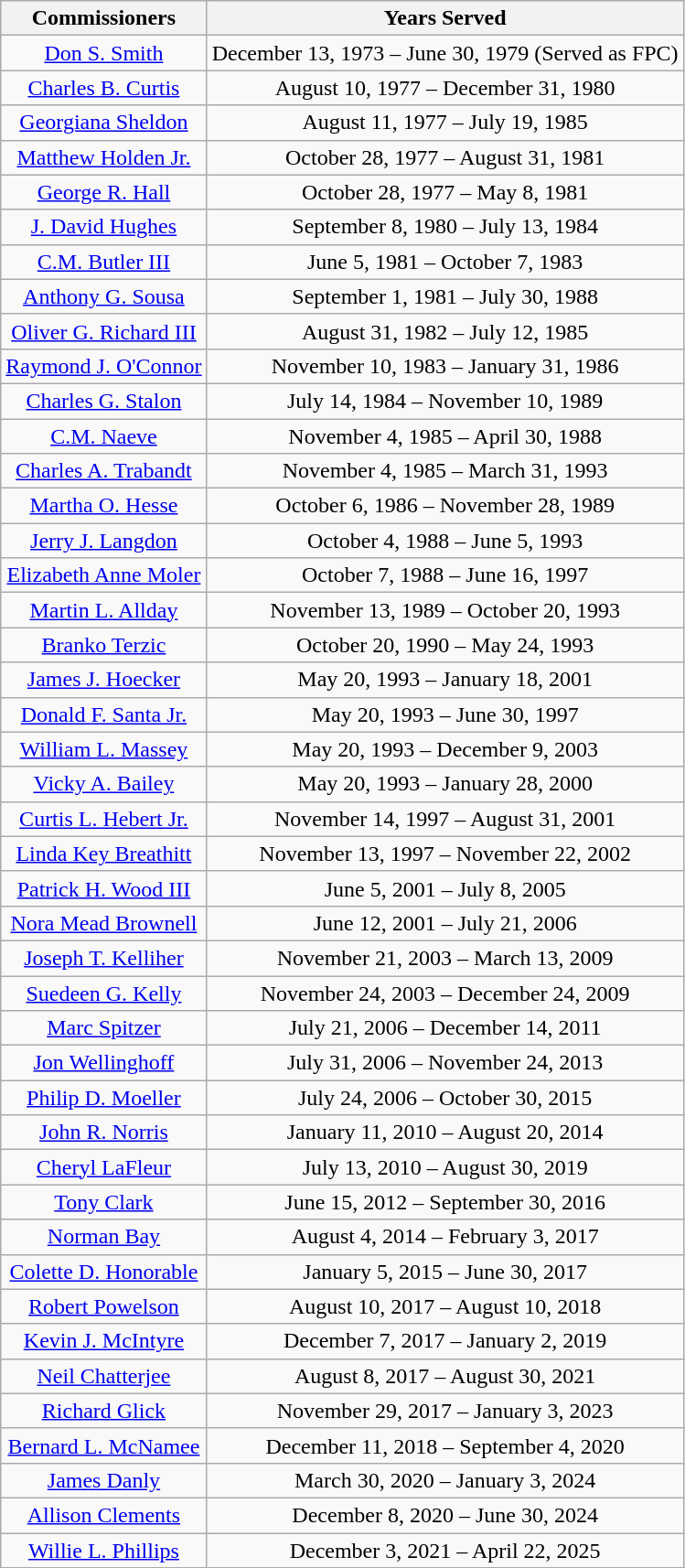<table class=wikitable style="text-align:center">
<tr>
<th>Commissioners</th>
<th>Years Served</th>
</tr>
<tr>
<td><a href='#'>Don S. Smith</a></td>
<td>December 13, 1973 – June 30, 1979 (Served as FPC)</td>
</tr>
<tr>
<td><a href='#'>Charles B. Curtis</a></td>
<td>August 10, 1977 – December 31, 1980</td>
</tr>
<tr>
<td><a href='#'>Georgiana Sheldon</a></td>
<td>August 11, 1977 – July 19, 1985</td>
</tr>
<tr>
<td><a href='#'>Matthew Holden Jr.</a></td>
<td>October 28, 1977 – August 31, 1981</td>
</tr>
<tr>
<td><a href='#'>George R. Hall</a></td>
<td>October 28, 1977 – May 8, 1981</td>
</tr>
<tr>
<td><a href='#'>J. David Hughes</a></td>
<td>September 8, 1980 – July 13, 1984</td>
</tr>
<tr>
<td><a href='#'>C.M. Butler III</a></td>
<td>June 5, 1981 – October 7, 1983</td>
</tr>
<tr>
<td><a href='#'>Anthony G. Sousa</a></td>
<td>September 1, 1981 – July 30, 1988</td>
</tr>
<tr>
<td><a href='#'>Oliver G. Richard III</a></td>
<td>August 31, 1982 – July 12, 1985</td>
</tr>
<tr>
<td><a href='#'>Raymond J. O'Connor</a></td>
<td>November 10, 1983 – January 31, 1986</td>
</tr>
<tr>
<td><a href='#'>Charles G. Stalon</a></td>
<td>July 14, 1984 – November 10, 1989</td>
</tr>
<tr>
<td><a href='#'>C.M. Naeve</a></td>
<td>November 4, 1985 – April 30, 1988</td>
</tr>
<tr>
<td><a href='#'>Charles A. Trabandt</a></td>
<td>November 4, 1985 – March 31, 1993</td>
</tr>
<tr>
<td><a href='#'>Martha O. Hesse</a></td>
<td>October 6, 1986 – November 28, 1989</td>
</tr>
<tr>
<td><a href='#'>Jerry J. Langdon</a></td>
<td>October 4, 1988 – June 5, 1993</td>
</tr>
<tr>
<td><a href='#'>Elizabeth Anne Moler</a></td>
<td>October 7, 1988 – June 16, 1997</td>
</tr>
<tr>
<td><a href='#'>Martin L. Allday</a></td>
<td>November 13, 1989 – October 20, 1993</td>
</tr>
<tr>
<td><a href='#'>Branko Terzic</a></td>
<td>October 20, 1990 – May 24, 1993</td>
</tr>
<tr>
<td><a href='#'>James J. Hoecker</a></td>
<td>May 20, 1993 – January 18, 2001</td>
</tr>
<tr>
<td><a href='#'>Donald F. Santa Jr.</a></td>
<td>May 20, 1993 – June 30, 1997</td>
</tr>
<tr>
<td><a href='#'>William L. Massey</a></td>
<td>May 20, 1993 – December 9, 2003</td>
</tr>
<tr>
<td><a href='#'>Vicky A. Bailey</a></td>
<td>May 20, 1993 – January 28, 2000</td>
</tr>
<tr>
<td><a href='#'>Curtis L. Hebert Jr.</a></td>
<td>November 14, 1997 – August 31, 2001</td>
</tr>
<tr>
<td><a href='#'>Linda Key Breathitt</a></td>
<td>November 13, 1997 – November 22, 2002</td>
</tr>
<tr>
<td><a href='#'>Patrick H. Wood III</a></td>
<td>June 5, 2001 – July 8, 2005</td>
</tr>
<tr>
<td><a href='#'>Nora Mead Brownell</a></td>
<td>June 12, 2001 – July 21, 2006</td>
</tr>
<tr>
<td><a href='#'>Joseph T. Kelliher</a></td>
<td>November 21, 2003 – March 13, 2009</td>
</tr>
<tr>
<td><a href='#'>Suedeen G. Kelly</a></td>
<td>November 24, 2003 – December 24, 2009</td>
</tr>
<tr>
<td><a href='#'>Marc Spitzer</a></td>
<td>July 21, 2006 – December 14, 2011</td>
</tr>
<tr>
<td><a href='#'>Jon Wellinghoff</a></td>
<td>July 31, 2006 – November 24, 2013</td>
</tr>
<tr>
<td><a href='#'>Philip D. Moeller</a></td>
<td>July 24, 2006 – October 30, 2015</td>
</tr>
<tr>
<td><a href='#'>John R. Norris</a></td>
<td>January 11, 2010 – August 20, 2014</td>
</tr>
<tr>
<td><a href='#'>Cheryl LaFleur</a></td>
<td>July 13, 2010 – August 30, 2019</td>
</tr>
<tr>
<td><a href='#'>Tony Clark</a></td>
<td>June 15, 2012 – September 30, 2016</td>
</tr>
<tr>
<td><a href='#'>Norman Bay</a></td>
<td>August 4, 2014 – February 3, 2017</td>
</tr>
<tr>
<td><a href='#'>Colette D. Honorable</a></td>
<td>January 5, 2015 – June 30, 2017</td>
</tr>
<tr>
<td><a href='#'>Robert Powelson</a></td>
<td>August 10, 2017 – August 10, 2018</td>
</tr>
<tr>
<td><a href='#'>Kevin J. McIntyre</a></td>
<td>December 7, 2017 – January 2, 2019</td>
</tr>
<tr>
<td><a href='#'>Neil Chatterjee</a></td>
<td>August 8, 2017 – August 30, 2021</td>
</tr>
<tr>
<td><a href='#'>Richard Glick</a></td>
<td>November 29, 2017 – January 3, 2023</td>
</tr>
<tr>
<td><a href='#'>Bernard L. McNamee</a></td>
<td>December 11, 2018 – September 4, 2020</td>
</tr>
<tr>
<td><a href='#'>James Danly</a></td>
<td>March 30, 2020 – January 3, 2024</td>
</tr>
<tr>
<td><a href='#'>Allison Clements</a></td>
<td>December 8, 2020 – June 30, 2024</td>
</tr>
<tr>
<td><a href='#'>Willie L. Phillips</a></td>
<td>December 3, 2021 – April 22, 2025</td>
</tr>
</table>
